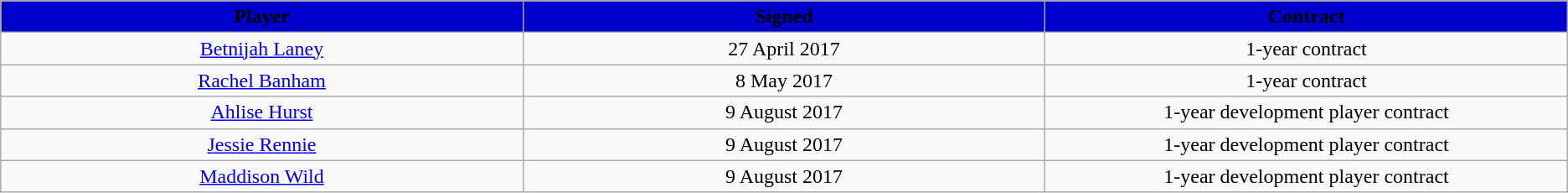<table class="wikitable sortable sortable">
<tr>
<th style="background: #0000CD" width="10%"><span>Player</span></th>
<th style="background: #0000CD" width="10%"><span>Signed</span></th>
<th style="background: #0000CD" width="10%"><span>Contract</span></th>
</tr>
<tr style="text-align: center">
<td><a href='#'>Betnijah Laney</a></td>
<td>27 April 2017</td>
<td>1-year contract</td>
</tr>
<tr style="text-align: center">
<td><a href='#'>Rachel Banham</a></td>
<td>8 May 2017</td>
<td>1-year contract</td>
</tr>
<tr style="text-align: center">
<td><a href='#'>Ahlise Hurst</a></td>
<td>9 August 2017</td>
<td>1-year development player contract</td>
</tr>
<tr style="text-align: center">
<td><a href='#'>Jessie Rennie</a></td>
<td>9 August 2017</td>
<td>1-year development player contract</td>
</tr>
<tr style="text-align: center">
<td><a href='#'>Maddison Wild</a></td>
<td>9 August 2017</td>
<td>1-year development player contract</td>
</tr>
</table>
